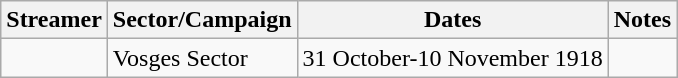<table class="wikitable">
<tr>
<th>Streamer</th>
<th>Sector/Campaign</th>
<th>Dates</th>
<th>Notes</th>
</tr>
<tr>
<td></td>
<td>Vosges Sector</td>
<td>31 October-10 November 1918</td>
<td></td>
</tr>
</table>
